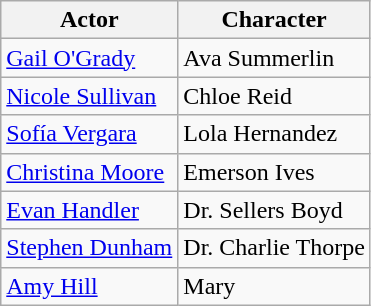<table class="wikitable">
<tr>
<th>Actor</th>
<th>Character</th>
</tr>
<tr>
<td><a href='#'>Gail O'Grady</a></td>
<td>Ava Summerlin</td>
</tr>
<tr>
<td><a href='#'>Nicole Sullivan</a></td>
<td>Chloe Reid</td>
</tr>
<tr>
<td><a href='#'>Sofía Vergara</a></td>
<td>Lola Hernandez</td>
</tr>
<tr>
<td><a href='#'>Christina Moore</a></td>
<td>Emerson Ives</td>
</tr>
<tr>
<td><a href='#'>Evan Handler</a></td>
<td>Dr. Sellers Boyd</td>
</tr>
<tr>
<td><a href='#'>Stephen Dunham</a></td>
<td>Dr. Charlie Thorpe</td>
</tr>
<tr>
<td><a href='#'>Amy Hill</a></td>
<td>Mary</td>
</tr>
</table>
